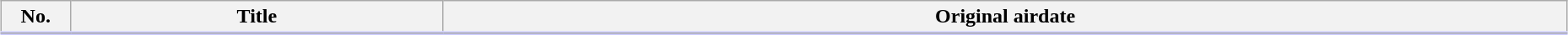<table class="wikitable" style="width:98%; margin:auto; background:#FFF;">
<tr style="border-bottom: 3px solid #CCF">
<th style="width:3em;">No.</th>
<th>Title</th>
<th>Original airdate</th>
</tr>
<tr>
</tr>
</table>
